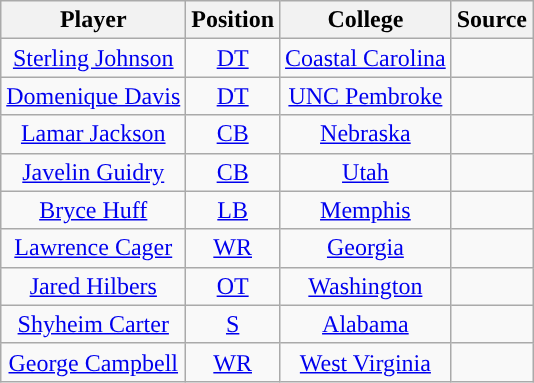<table class="wikitable" style="text-align:center">
<tr>
<th>Player</th>
<th>Position</th>
<th>College</th>
<th>Source</th>
</tr>
<tr>
<td><a href='#'>Sterling Johnson</a></td>
<td><a href='#'>DT</a></td>
<td><a href='#'>Coastal Carolina</a></td>
<td></td>
</tr>
<tr>
<td><a href='#'>Domenique Davis</a></td>
<td><a href='#'>DT</a></td>
<td><a href='#'>UNC Pembroke</a></td>
<td></td>
</tr>
<tr>
<td><a href='#'>Lamar Jackson</a></td>
<td><a href='#'>CB</a></td>
<td><a href='#'>Nebraska</a></td>
<td></td>
</tr>
<tr>
<td><a href='#'>Javelin Guidry</a></td>
<td><a href='#'>CB</a></td>
<td><a href='#'>Utah</a></td>
<td></td>
</tr>
<tr>
<td><a href='#'>Bryce Huff</a></td>
<td><a href='#'>LB</a></td>
<td><a href='#'>Memphis</a></td>
<td></td>
</tr>
<tr>
<td><a href='#'>Lawrence Cager</a></td>
<td><a href='#'>WR</a></td>
<td><a href='#'>Georgia</a></td>
<td></td>
</tr>
<tr>
<td><a href='#'>Jared Hilbers</a></td>
<td><a href='#'>OT</a></td>
<td><a href='#'>Washington</a></td>
<td></td>
</tr>
<tr>
<td><a href='#'>Shyheim Carter</a></td>
<td><a href='#'>S</a></td>
<td><a href='#'>Alabama</a></td>
<td></td>
</tr>
<tr>
<td><a href='#'>George Campbell</a></td>
<td><a href='#'>WR</a></td>
<td><a href='#'>West Virginia</a></td>
<td></td>
</tr>
</table>
